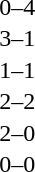<table cellspacing=1 width=70%>
<tr>
<th width=25%></th>
<th width=30%></th>
<th width=15%></th>
<th width=30%></th>
</tr>
<tr>
<td></td>
<td align=right></td>
<td align=center>0–4</td>
<td></td>
</tr>
<tr>
<td></td>
<td align=right></td>
<td align=center>3–1</td>
<td></td>
</tr>
<tr>
<td></td>
<td align=right></td>
<td align=center>1–1</td>
<td></td>
</tr>
<tr>
<td></td>
<td align=right></td>
<td align=center>2–2</td>
<td></td>
</tr>
<tr>
<td></td>
<td align=right></td>
<td align=center>2–0</td>
<td></td>
</tr>
<tr>
<td></td>
<td align=right></td>
<td align=center>0–0</td>
<td></td>
</tr>
</table>
